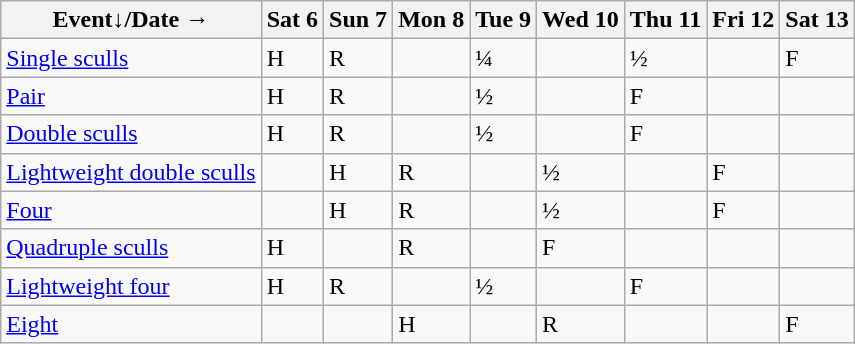<table class="wikitable olympic-schedule rowing">
<tr>
<th>Event↓/Date →</th>
<th>Sat 6</th>
<th>Sun 7</th>
<th>Mon 8</th>
<th>Tue 9</th>
<th>Wed 10</th>
<th>Thu 11</th>
<th>Fri 12</th>
<th>Sat 13</th>
</tr>
<tr>
<td class="event"><a href='#'>Single sculls</a></td>
<td class="heats">H</td>
<td class="repechage">R</td>
<td></td>
<td class="quarterfinals">¼</td>
<td></td>
<td class="semifinals">½</td>
<td></td>
<td class="final">F</td>
</tr>
<tr>
<td class="event"><a href='#'>Pair</a></td>
<td class="heats">H</td>
<td class="repechage">R</td>
<td></td>
<td class="semifinals">½</td>
<td></td>
<td class="final">F</td>
<td></td>
<td></td>
</tr>
<tr>
<td class="event"><a href='#'>Double sculls</a></td>
<td class="heats">H</td>
<td class="repechage">R</td>
<td></td>
<td class="semifinals">½</td>
<td></td>
<td class="final">F</td>
<td></td>
<td></td>
</tr>
<tr>
<td class="event"><a href='#'>Lightweight double sculls</a></td>
<td></td>
<td class="heats">H</td>
<td class="repechage">R</td>
<td></td>
<td class="semifinals">½</td>
<td></td>
<td class="final">F</td>
<td></td>
</tr>
<tr>
<td class="event"><a href='#'>Four</a></td>
<td></td>
<td class="heats">H</td>
<td class="repechage">R</td>
<td></td>
<td class="semifinals">½</td>
<td></td>
<td class="final">F</td>
<td></td>
</tr>
<tr>
<td class="event"><a href='#'>Quadruple sculls</a></td>
<td class="heats">H</td>
<td></td>
<td class="repechage">R</td>
<td></td>
<td class="final">F</td>
<td></td>
<td></td>
<td></td>
</tr>
<tr>
<td class="event"><a href='#'>Lightweight four</a></td>
<td class="heats">H</td>
<td class="repechage">R</td>
<td></td>
<td class="semifinals">½</td>
<td></td>
<td class="final">F</td>
<td></td>
<td></td>
</tr>
<tr>
<td class="event"><a href='#'>Eight</a></td>
<td></td>
<td></td>
<td class="heats">H</td>
<td></td>
<td class="repechage">R</td>
<td></td>
<td></td>
<td class="final">F</td>
</tr>
</table>
